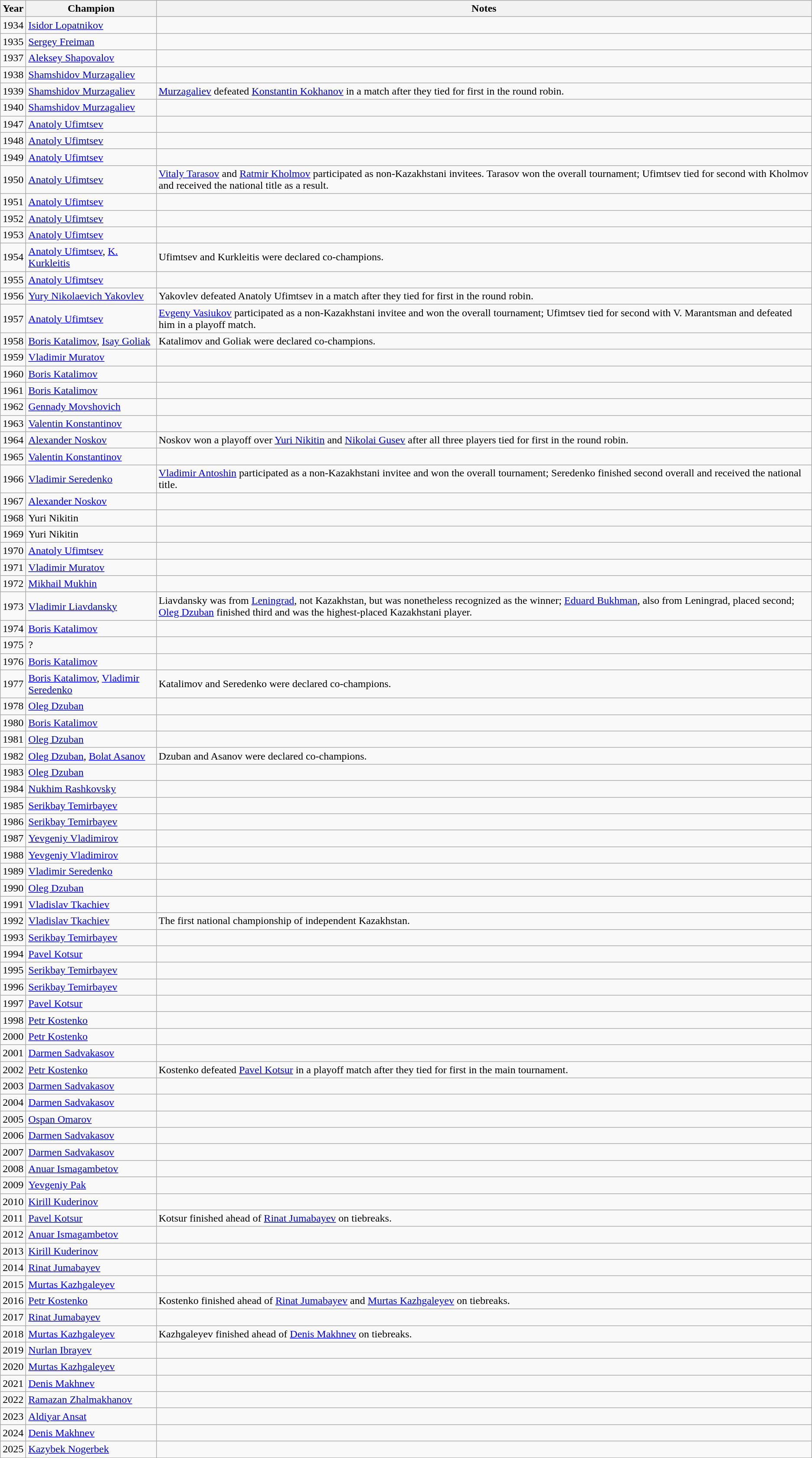<table class="sortable wikitable">
<tr>
<th>Year</th>
<th>Champion</th>
<th>Notes</th>
</tr>
<tr>
<td>1934</td>
<td><a href='#'>Isidor Lopatnikov</a></td>
<td></td>
</tr>
<tr>
<td>1935</td>
<td><a href='#'>Sergey Freiman</a></td>
<td></td>
</tr>
<tr>
<td>1937</td>
<td><a href='#'>Aleksey Shapovalov</a></td>
<td></td>
</tr>
<tr>
<td>1938</td>
<td><a href='#'>Shamshidov Murzagaliev</a></td>
<td></td>
</tr>
<tr>
<td>1939</td>
<td><a href='#'>Shamshidov Murzagaliev</a></td>
<td><a href='#'>Murzagaliev</a> defeated <a href='#'>Konstantin Kokhanov</a> in a match after they tied for first in the round robin.</td>
</tr>
<tr>
<td>1940</td>
<td><a href='#'>Shamshidov Murzagaliev</a></td>
<td></td>
</tr>
<tr>
<td>1947</td>
<td><a href='#'>Anatoly Ufimtsev</a></td>
<td></td>
</tr>
<tr>
<td>1948</td>
<td><a href='#'>Anatoly Ufimtsev</a></td>
<td></td>
</tr>
<tr>
<td>1949</td>
<td><a href='#'>Anatoly Ufimtsev</a></td>
<td></td>
</tr>
<tr>
<td>1950</td>
<td><a href='#'>Anatoly Ufimtsev</a></td>
<td><a href='#'>Vitaly Tarasov</a> and <a href='#'>Ratmir Kholmov</a> participated as non-Kazakhstani invitees. Tarasov won the overall tournament; Ufimtsev tied for second with Kholmov and received the national title as a result.</td>
</tr>
<tr>
<td>1951</td>
<td><a href='#'>Anatoly Ufimtsev</a></td>
<td></td>
</tr>
<tr>
<td>1952</td>
<td><a href='#'>Anatoly Ufimtsev</a></td>
<td></td>
</tr>
<tr>
<td>1953</td>
<td><a href='#'>Anatoly Ufimtsev</a></td>
<td></td>
</tr>
<tr>
<td>1954</td>
<td><a href='#'>Anatoly Ufimtsev</a>, <a href='#'>K. Kurkleitis</a></td>
<td>Ufimtsev and Kurkleitis were declared co-champions.</td>
</tr>
<tr>
<td>1955</td>
<td><a href='#'>Anatoly Ufimtsev</a></td>
<td></td>
</tr>
<tr>
<td>1956</td>
<td><a href='#'>Yury Nikolaevich Yakovlev</a></td>
<td>Yakovlev defeated Anatoly Ufimtsev in a match after they tied for first in the round robin.</td>
</tr>
<tr>
<td>1957</td>
<td><a href='#'>Anatoly Ufimtsev</a></td>
<td><a href='#'>Evgeny Vasiukov</a> participated as a non-Kazakhstani invitee and won the overall tournament; Ufimtsev tied for second with V. Marantsman and defeated him in a playoff match.</td>
</tr>
<tr>
<td>1958</td>
<td><a href='#'>Boris Katalimov</a>, <a href='#'>Isay Goliak</a></td>
<td>Katalimov and Goliak were declared co-champions.</td>
</tr>
<tr>
<td>1959</td>
<td><a href='#'>Vladimir Muratov</a></td>
<td></td>
</tr>
<tr>
<td>1960</td>
<td><a href='#'>Boris Katalimov</a></td>
<td></td>
</tr>
<tr>
<td>1961</td>
<td><a href='#'>Boris Katalimov</a></td>
<td></td>
</tr>
<tr>
<td>1962</td>
<td><a href='#'>Gennady Movshovich</a></td>
<td></td>
</tr>
<tr>
<td>1963</td>
<td><a href='#'>Valentin Konstantinov</a></td>
<td></td>
</tr>
<tr>
<td>1964</td>
<td><a href='#'>Alexander Noskov</a></td>
<td>Noskov won a playoff over <a href='#'>Yuri Nikitin</a> and <a href='#'>Nikolai Gusev</a> after all three players tied for first in the round robin.</td>
</tr>
<tr>
<td>1965</td>
<td><a href='#'>Valentin Konstantinov</a></td>
<td></td>
</tr>
<tr>
<td>1966</td>
<td><a href='#'>Vladimir Seredenko</a></td>
<td><a href='#'>Vladimir Antoshin</a> participated as a non-Kazakhstani invitee and won the overall tournament; Seredenko finished second overall and received the national title.</td>
</tr>
<tr>
<td>1967</td>
<td><a href='#'>Alexander Noskov</a></td>
<td></td>
</tr>
<tr>
<td>1968</td>
<td>Yuri Nikitin</td>
<td></td>
</tr>
<tr>
<td>1969</td>
<td>Yuri Nikitin</td>
<td></td>
</tr>
<tr>
<td>1970</td>
<td><a href='#'>Anatoly Ufimtsev</a></td>
<td></td>
</tr>
<tr>
<td>1971</td>
<td><a href='#'>Vladimir Muratov</a></td>
<td></td>
</tr>
<tr>
<td>1972</td>
<td><a href='#'>Mikhail Mukhin</a></td>
<td></td>
</tr>
<tr>
<td>1973</td>
<td><a href='#'>Vladimir Liavdansky</a></td>
<td>Liavdansky was from <a href='#'>Leningrad</a>, not Kazakhstan, but was nonetheless recognized as the winner; <a href='#'>Eduard Bukhman</a>, also from Leningrad, placed second; <a href='#'>Oleg Dzuban</a> finished third and was the highest-placed Kazakhstani player.</td>
</tr>
<tr>
<td>1974</td>
<td><a href='#'>Boris Katalimov</a></td>
<td></td>
</tr>
<tr>
<td>1975</td>
<td>?</td>
<td></td>
</tr>
<tr>
<td>1976</td>
<td><a href='#'>Boris Katalimov</a></td>
<td></td>
</tr>
<tr>
<td>1977</td>
<td><a href='#'>Boris Katalimov</a>, <a href='#'>Vladimir Seredenko</a></td>
<td>Katalimov and Seredenko were declared co-champions.</td>
</tr>
<tr>
<td>1978</td>
<td><a href='#'>Oleg Dzuban</a></td>
<td></td>
</tr>
<tr>
<td>1980</td>
<td><a href='#'>Boris Katalimov</a></td>
<td></td>
</tr>
<tr>
<td>1981</td>
<td><a href='#'>Oleg Dzuban</a></td>
<td></td>
</tr>
<tr>
<td>1982</td>
<td><a href='#'>Oleg Dzuban</a>, <a href='#'>Bolat Asanov</a></td>
<td>Dzuban and Asanov were declared co-champions.</td>
</tr>
<tr>
<td>1983</td>
<td><a href='#'>Oleg Dzuban</a></td>
<td></td>
</tr>
<tr>
<td>1984</td>
<td><a href='#'>Nukhim Rashkovsky</a></td>
<td></td>
</tr>
<tr>
<td>1985</td>
<td><a href='#'>Serikbay Temirbayev</a></td>
<td></td>
</tr>
<tr>
<td>1986</td>
<td><a href='#'>Serikbay Temirbayev</a></td>
<td></td>
</tr>
<tr>
<td>1987</td>
<td><a href='#'>Yevgeniy Vladimirov</a></td>
<td></td>
</tr>
<tr>
<td>1988</td>
<td><a href='#'>Yevgeniy Vladimirov</a></td>
<td></td>
</tr>
<tr>
<td>1989</td>
<td><a href='#'>Vladimir Seredenko</a></td>
<td></td>
</tr>
<tr>
<td>1990</td>
<td><a href='#'>Oleg Dzuban</a></td>
<td></td>
</tr>
<tr>
<td>1991</td>
<td><a href='#'>Vladislav Tkachiev</a></td>
<td></td>
</tr>
<tr>
<td>1992</td>
<td><a href='#'>Vladislav Tkachiev</a></td>
<td>The first national championship of independent Kazakhstan.</td>
</tr>
<tr>
<td>1993</td>
<td><a href='#'>Serikbay Temirbayev</a></td>
<td></td>
</tr>
<tr>
<td>1994</td>
<td><a href='#'>Pavel Kotsur</a></td>
<td></td>
</tr>
<tr>
<td>1995</td>
<td><a href='#'>Serikbay Temirbayev</a></td>
<td></td>
</tr>
<tr>
<td>1996</td>
<td><a href='#'>Serikbay Temirbayev</a></td>
<td></td>
</tr>
<tr>
<td>1997</td>
<td><a href='#'>Pavel Kotsur</a></td>
<td></td>
</tr>
<tr>
<td>1998</td>
<td><a href='#'>Petr Kostenko</a></td>
<td></td>
</tr>
<tr>
<td>2000</td>
<td><a href='#'>Petr Kostenko</a></td>
<td></td>
</tr>
<tr>
<td>2001</td>
<td><a href='#'>Darmen Sadvakasov</a></td>
<td></td>
</tr>
<tr>
<td>2002</td>
<td><a href='#'>Petr Kostenko</a></td>
<td>Kostenko defeated <a href='#'>Pavel Kotsur</a> in a playoff match after they tied for first in the main tournament.</td>
</tr>
<tr>
<td>2003</td>
<td><a href='#'>Darmen Sadvakasov</a></td>
<td></td>
</tr>
<tr>
<td>2004</td>
<td><a href='#'>Darmen Sadvakasov</a></td>
<td></td>
</tr>
<tr>
<td>2005</td>
<td><a href='#'>Ospan Omarov</a></td>
<td></td>
</tr>
<tr>
<td>2006</td>
<td><a href='#'>Darmen Sadvakasov</a></td>
<td></td>
</tr>
<tr>
<td>2007</td>
<td><a href='#'>Darmen Sadvakasov</a></td>
<td></td>
</tr>
<tr>
<td>2008</td>
<td><a href='#'>Anuar Ismagambetov</a></td>
<td></td>
</tr>
<tr>
<td>2009</td>
<td><a href='#'>Yevgeniy Pak</a></td>
<td></td>
</tr>
<tr>
<td>2010</td>
<td><a href='#'>Kirill Kuderinov</a></td>
<td></td>
</tr>
<tr>
<td>2011</td>
<td><a href='#'>Pavel Kotsur</a></td>
<td>Kotsur finished ahead of <a href='#'>Rinat Jumabayev</a> on tiebreaks.</td>
</tr>
<tr>
<td>2012</td>
<td><a href='#'>Anuar Ismagambetov</a></td>
<td></td>
</tr>
<tr>
<td>2013</td>
<td><a href='#'>Kirill Kuderinov</a></td>
<td></td>
</tr>
<tr>
<td>2014</td>
<td><a href='#'>Rinat Jumabayev</a></td>
<td></td>
</tr>
<tr>
<td>2015</td>
<td><a href='#'>Murtas Kazhgaleyev</a></td>
<td></td>
</tr>
<tr>
<td>2016</td>
<td><a href='#'>Petr Kostenko</a></td>
<td>Kostenko finished ahead of <a href='#'>Rinat Jumabayev</a> and <a href='#'>Murtas Kazhgaleyev</a> on tiebreaks.</td>
</tr>
<tr>
<td>2017</td>
<td><a href='#'>Rinat Jumabayev</a></td>
<td></td>
</tr>
<tr>
<td>2018</td>
<td><a href='#'>Murtas Kazhgaleyev</a></td>
<td>Kazhgaleyev finished ahead of <a href='#'>Denis Makhnev</a> on tiebreaks.</td>
</tr>
<tr>
<td>2019</td>
<td><a href='#'>Nurlan Ibrayev</a></td>
<td></td>
</tr>
<tr>
<td>2020</td>
<td><a href='#'>Murtas Kazhgaleyev</a></td>
<td></td>
</tr>
<tr>
<td>2021</td>
<td><a href='#'>Denis Makhnev</a></td>
<td></td>
</tr>
<tr>
<td>2022</td>
<td><a href='#'>Ramazan Zhalmakhanov</a></td>
<td></td>
</tr>
<tr>
<td>2023</td>
<td><a href='#'>Aldiyar Ansat</a></td>
<td></td>
</tr>
<tr>
<td>2024</td>
<td><a href='#'>Denis Makhnev</a></td>
<td></td>
</tr>
<tr>
<td>2025</td>
<td><a href='#'>Kazybek Nogerbek</a></td>
<td></td>
</tr>
<tr>
</tr>
</table>
